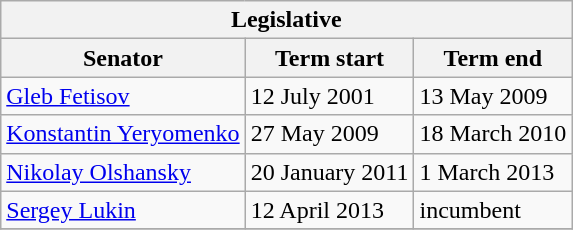<table class="wikitable sortable">
<tr>
<th colspan=3>Legislative</th>
</tr>
<tr>
<th>Senator</th>
<th>Term start</th>
<th>Term end</th>
</tr>
<tr>
<td><a href='#'>Gleb Fetisov</a></td>
<td>12 July 2001</td>
<td>13 May 2009</td>
</tr>
<tr>
<td><a href='#'>Konstantin Yeryomenko</a></td>
<td>27 May 2009</td>
<td>18 March 2010</td>
</tr>
<tr>
<td><a href='#'>Nikolay Olshansky</a></td>
<td>20 January 2011</td>
<td>1 March 2013</td>
</tr>
<tr>
<td><a href='#'>Sergey Lukin</a></td>
<td>12 April 2013</td>
<td>incumbent</td>
</tr>
<tr>
</tr>
</table>
